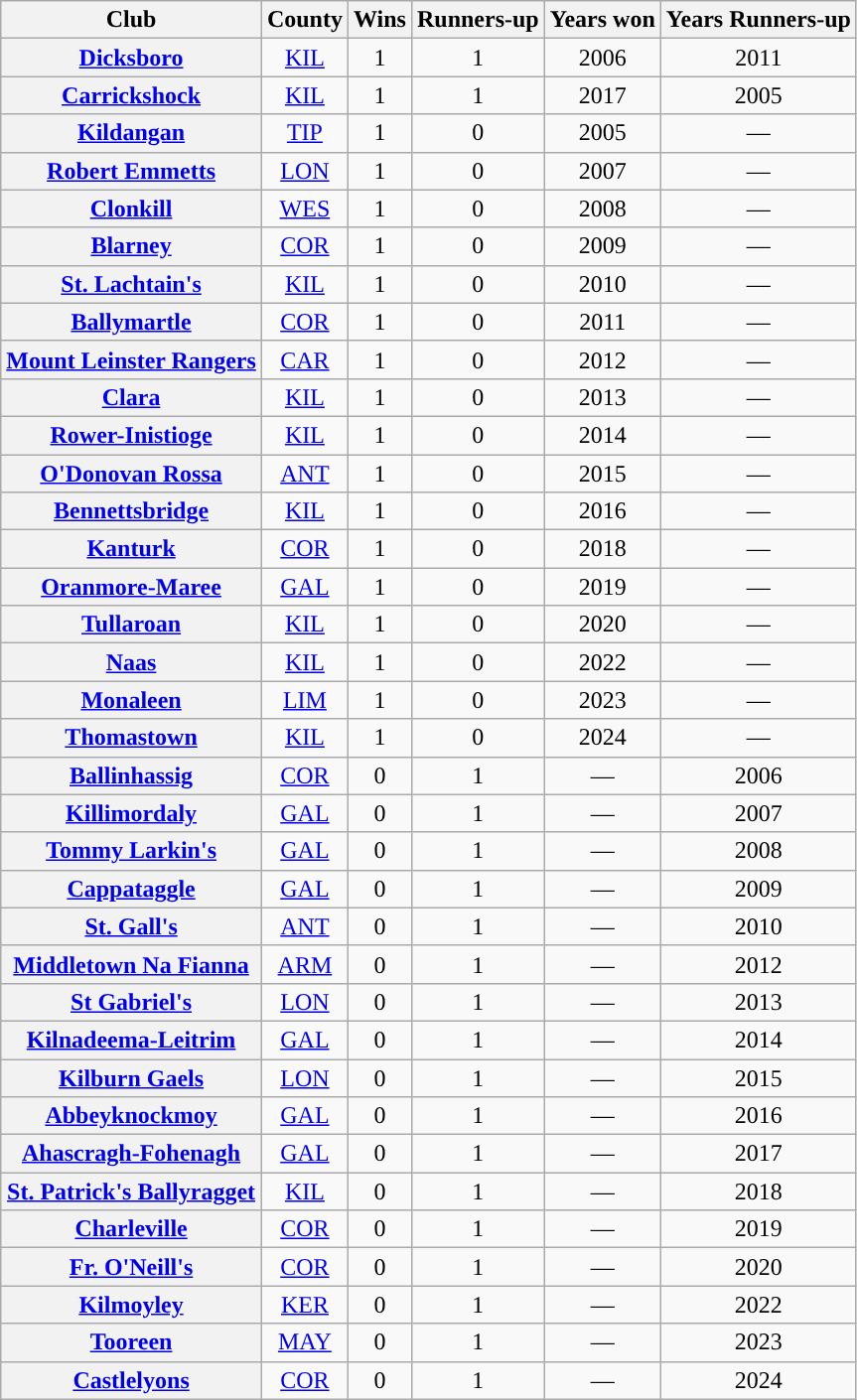<table class="wikitable plainrowheaders sortable">
<tr>
<th scope="col">Club</th>
<th scope="col">County</th>
<th scope="col">Wins</th>
<th scope="col">Runners-up</th>
<th scope="col">Years won</th>
<th scope="col">Years Runners-up</th>
</tr>
<tr align="center">
<th scope="row"> <a href='#'>Dicksboro</a></th>
<td> <a href='#'>KIL</a></td>
<td>1</td>
<td>1</td>
<td>2006</td>
<td>2011</td>
</tr>
<tr align="center">
<th scope="row"> <a href='#'>Carrickshock</a></th>
<td> <a href='#'>KIL</a></td>
<td>1</td>
<td>1</td>
<td>2017</td>
<td>2005</td>
</tr>
<tr align="center">
<th scope="row"> <a href='#'>Kildangan</a></th>
<td> <a href='#'>TIP</a></td>
<td>1</td>
<td>0</td>
<td>2005</td>
<td>—</td>
</tr>
<tr align="center">
<th scope="row"> <a href='#'>Robert Emmetts</a></th>
<td> <a href='#'>LON</a></td>
<td>1</td>
<td>0</td>
<td>2007</td>
<td>—</td>
</tr>
<tr align="center">
<th scope="row"> <a href='#'>Clonkill</a></th>
<td> <a href='#'>WES</a></td>
<td>1</td>
<td>0</td>
<td>2008</td>
<td>—</td>
</tr>
<tr align="center">
<th scope="row"> <a href='#'>Blarney</a></th>
<td> <a href='#'>COR</a></td>
<td>1</td>
<td>0</td>
<td>2009</td>
<td>—</td>
</tr>
<tr align="center">
<th scope="row"> <a href='#'>St. Lachtain's</a></th>
<td> <a href='#'>KIL</a></td>
<td>1</td>
<td>0</td>
<td>2010</td>
<td>—</td>
</tr>
<tr align="center">
<th scope="row"> <a href='#'>Ballymartle</a></th>
<td> <a href='#'>COR</a></td>
<td>1</td>
<td>0</td>
<td>2011</td>
<td>—</td>
</tr>
<tr align="center">
<th scope="row"> <a href='#'>Mount Leinster Rangers</a></th>
<td> <a href='#'>CAR</a></td>
<td>1</td>
<td>0</td>
<td>2012</td>
<td>—</td>
</tr>
<tr align="center">
<th scope="row"> <a href='#'>Clara</a></th>
<td> <a href='#'>KIL</a></td>
<td>1</td>
<td>0</td>
<td>2013</td>
<td>—</td>
</tr>
<tr align="center">
<th scope="row"> <a href='#'>Rower-Inistioge</a></th>
<td> <a href='#'>KIL</a></td>
<td>1</td>
<td>0</td>
<td>2014</td>
<td>—</td>
</tr>
<tr align="center">
<th scope="row"> <a href='#'>O'Donovan Rossa</a></th>
<td> <a href='#'>ANT</a></td>
<td>1</td>
<td>0</td>
<td>2015</td>
<td>—</td>
</tr>
<tr align="center">
<th scope="row"> <a href='#'>Bennettsbridge</a></th>
<td> <a href='#'>KIL</a></td>
<td>1</td>
<td>0</td>
<td>2016</td>
<td>—</td>
</tr>
<tr align="center">
<th scope="row"> <a href='#'>Kanturk</a></th>
<td> <a href='#'>COR</a></td>
<td>1</td>
<td>0</td>
<td>2018</td>
<td>—</td>
</tr>
<tr align="center">
<th scope="row"> <a href='#'>Oranmore-Maree</a></th>
<td> <a href='#'>GAL</a></td>
<td>1</td>
<td>0</td>
<td>2019</td>
<td>—</td>
</tr>
<tr align="center">
<th scope="row"> <a href='#'>Tullaroan</a></th>
<td> <a href='#'>KIL</a></td>
<td>1</td>
<td>0</td>
<td>2020</td>
<td>—</td>
</tr>
<tr align="center">
<th scope="row"> <a href='#'>Naas</a></th>
<td> <a href='#'>KIL</a></td>
<td>1</td>
<td>0</td>
<td>2022</td>
<td>—</td>
</tr>
<tr align="center">
<th scope="row"> <a href='#'>Monaleen</a></th>
<td> <a href='#'>LIM</a></td>
<td>1</td>
<td>0</td>
<td>2023</td>
<td>—</td>
</tr>
<tr align="center">
<th scope="row"> <a href='#'>Thomastown</a></th>
<td> <a href='#'>KIL</a></td>
<td>1</td>
<td>0</td>
<td>2024</td>
<td>—</td>
</tr>
<tr align="center">
<th scope="row"> <a href='#'>Ballinhassig</a></th>
<td> <a href='#'>COR</a></td>
<td>0</td>
<td>1</td>
<td>—</td>
<td>2006</td>
</tr>
<tr align="center">
<th scope="row"> <a href='#'>Killimordaly</a></th>
<td> <a href='#'>GAL</a></td>
<td>0</td>
<td>1</td>
<td>—</td>
<td>2007</td>
</tr>
<tr align="center">
<th scope="row"> <a href='#'>Tommy Larkin's</a></th>
<td> <a href='#'>GAL</a></td>
<td>0</td>
<td>1</td>
<td>—</td>
<td>2008</td>
</tr>
<tr align="center">
<th scope="row"> <a href='#'>Cappataggle</a></th>
<td> <a href='#'>GAL</a></td>
<td>0</td>
<td>1</td>
<td>—</td>
<td>2009</td>
</tr>
<tr align="center">
<th scope="row"> <a href='#'>St. Gall's</a></th>
<td> <a href='#'>ANT</a></td>
<td>0</td>
<td>1</td>
<td>—</td>
<td>2010</td>
</tr>
<tr align="center">
<th scope="row"> <a href='#'>Middletown Na Fianna</a></th>
<td> <a href='#'>ARM</a></td>
<td>0</td>
<td>1</td>
<td>—</td>
<td>2012</td>
</tr>
<tr align="center">
<th scope="row"> <a href='#'>St Gabriel's</a></th>
<td> <a href='#'>LON</a></td>
<td>0</td>
<td>1</td>
<td>—</td>
<td>2013</td>
</tr>
<tr align="center">
<th scope="row"> <a href='#'>Kilnadeema-Leitrim</a></th>
<td> <a href='#'>GAL</a></td>
<td>0</td>
<td>1</td>
<td>—</td>
<td>2014</td>
</tr>
<tr align="center">
<th scope="row"> <a href='#'>Kilburn Gaels</a></th>
<td> <a href='#'>LON</a></td>
<td>0</td>
<td>1</td>
<td>—</td>
<td>2015</td>
</tr>
<tr align="center">
<th scope="row"> <a href='#'>Abbeyknockmoy</a></th>
<td> <a href='#'>GAL</a></td>
<td>0</td>
<td>1</td>
<td>—</td>
<td>2016</td>
</tr>
<tr align="center">
<th scope="row"> <a href='#'>Ahascragh-Fohenagh</a></th>
<td> <a href='#'>GAL</a></td>
<td>0</td>
<td>1</td>
<td>—</td>
<td>2017</td>
</tr>
<tr align="center">
<th scope="row"> <a href='#'>St. Patrick's Ballyragget</a></th>
<td> <a href='#'>KIL</a></td>
<td>0</td>
<td>1</td>
<td>—</td>
<td>2018</td>
</tr>
<tr align="center">
<th scope="row"> <a href='#'>Charleville</a></th>
<td> <a href='#'>COR</a></td>
<td>0</td>
<td>1</td>
<td>—</td>
<td>2019</td>
</tr>
<tr align="center">
<th scope="row"> <a href='#'>Fr. O'Neill's</a></th>
<td> <a href='#'>COR</a></td>
<td>0</td>
<td>1</td>
<td>—</td>
<td>2020</td>
</tr>
<tr align="center">
<th scope="row"> <a href='#'>Kilmoyley</a></th>
<td> <a href='#'>KER</a></td>
<td>0</td>
<td>1</td>
<td>—</td>
<td>2022</td>
</tr>
<tr align="center">
<th scope="row"> <a href='#'>Tooreen</a></th>
<td> <a href='#'>MAY</a></td>
<td>0</td>
<td>1</td>
<td>—</td>
<td>2023</td>
</tr>
<tr align="center">
<th scope="row"> <a href='#'>Castlelyons</a></th>
<td> <a href='#'>COR</a></td>
<td>0</td>
<td>1</td>
<td>—</td>
<td>2024</td>
</tr>
</table>
